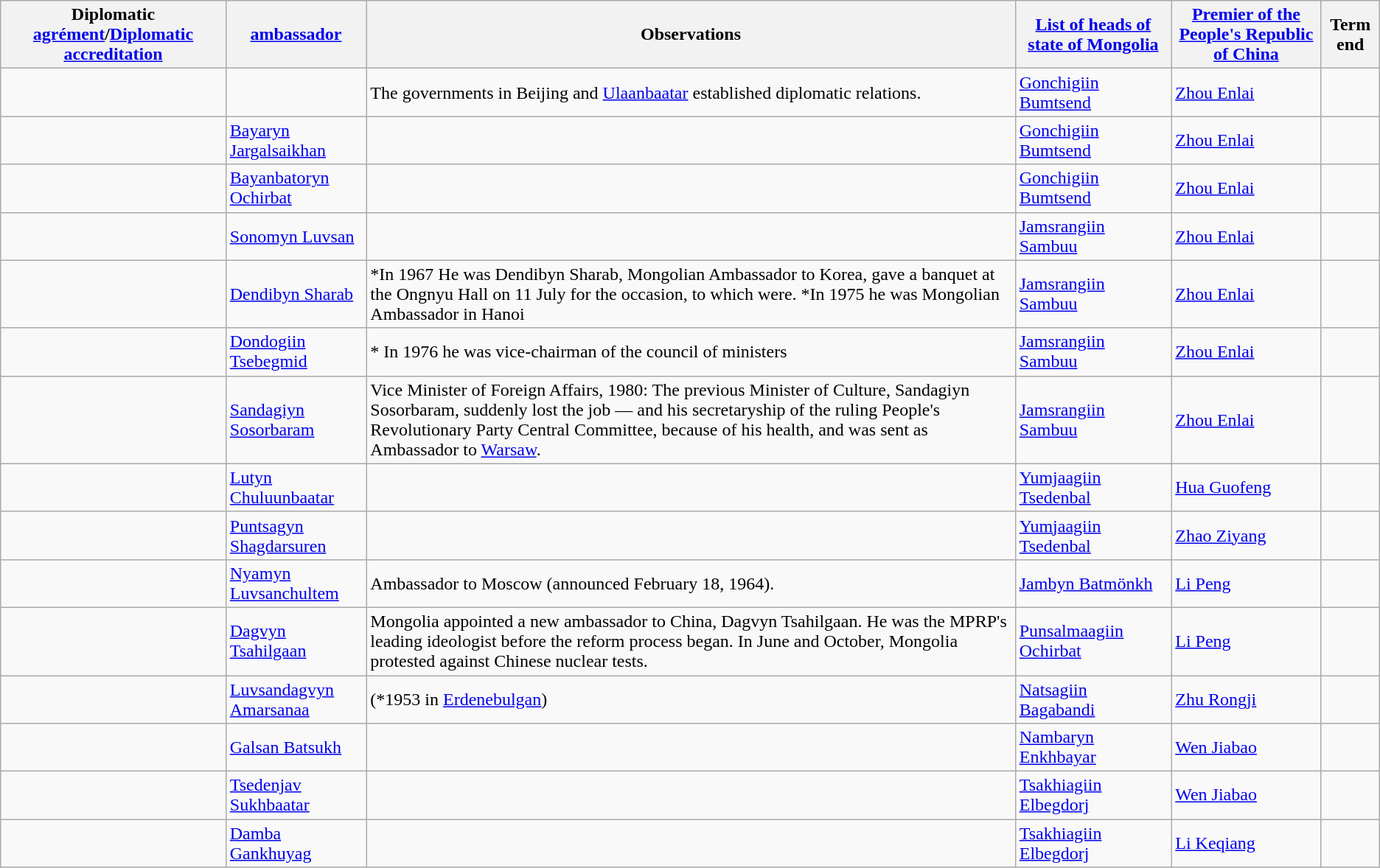<table class="wikitable sortable">
<tr>
<th>Diplomatic <a href='#'>agrément</a>/<a href='#'>Diplomatic accreditation</a></th>
<th><a href='#'>ambassador</a></th>
<th>Observations</th>
<th><a href='#'>List of heads of state of Mongolia</a></th>
<th><a href='#'>Premier of the People's Republic of China</a></th>
<th>Term end</th>
</tr>
<tr>
<td></td>
<td></td>
<td>The governments in Beijing and <a href='#'>Ulaanbaatar</a> established diplomatic relations.</td>
<td><a href='#'>Gonchigiin Bumtsend</a></td>
<td><a href='#'>Zhou Enlai</a></td>
<td></td>
</tr>
<tr>
<td></td>
<td><a href='#'>Bayaryn Jargalsaikhan</a></td>
<td></td>
<td><a href='#'>Gonchigiin Bumtsend</a></td>
<td><a href='#'>Zhou Enlai</a></td>
<td></td>
</tr>
<tr>
<td></td>
<td><a href='#'>Bayanbatoryn Ochirbat</a></td>
<td></td>
<td><a href='#'>Gonchigiin Bumtsend</a></td>
<td><a href='#'>Zhou Enlai</a></td>
<td></td>
</tr>
<tr>
<td></td>
<td><a href='#'>Sonomyn Luvsan</a></td>
<td></td>
<td><a href='#'>Jamsrangiin Sambuu</a></td>
<td><a href='#'>Zhou Enlai</a></td>
<td></td>
</tr>
<tr>
<td></td>
<td><a href='#'>Dendibyn Sharab</a></td>
<td>*In 1967 He was Dendibyn Sharab, Mongolian Ambassador to Korea, gave a banquet at the Ongnyu Hall on 11 July for the occasion, to which were. *In 1975 he was Mongolian Ambassador in Hanoi</td>
<td><a href='#'>Jamsrangiin Sambuu</a></td>
<td><a href='#'>Zhou Enlai</a></td>
<td></td>
</tr>
<tr>
<td></td>
<td><a href='#'>Dondogiin Tsebegmid</a></td>
<td>* In 1976 he was vice-chairman of the council of ministers</td>
<td><a href='#'>Jamsrangiin Sambuu</a></td>
<td><a href='#'>Zhou Enlai</a></td>
<td></td>
</tr>
<tr>
<td></td>
<td><a href='#'>Sandagiyn Sosorbaram</a></td>
<td>Vice Minister of Foreign Affairs, 1980: The previous Minister of Culture, Sandagiyn Sosorbaram, suddenly lost the job — and his secretaryship of the ruling People's Revolutionary Party Central Committee, because of his health, and was sent as Ambassador to <a href='#'>Warsaw</a>.</td>
<td><a href='#'>Jamsrangiin Sambuu</a></td>
<td><a href='#'>Zhou Enlai</a></td>
<td></td>
</tr>
<tr>
<td></td>
<td><a href='#'>Lutyn Chuluunbaatar</a></td>
<td></td>
<td><a href='#'>Yumjaagiin Tsedenbal</a></td>
<td><a href='#'>Hua Guofeng</a></td>
<td></td>
</tr>
<tr>
<td></td>
<td><a href='#'>Puntsagyn Shagdarsuren</a></td>
<td></td>
<td><a href='#'>Yumjaagiin Tsedenbal</a></td>
<td><a href='#'>Zhao Ziyang</a></td>
<td></td>
</tr>
<tr>
<td></td>
<td><a href='#'>Nyamyn Luvsanchultem</a></td>
<td>Ambassador to Moscow (announced February 18, 1964).</td>
<td><a href='#'>Jambyn Batmönkh</a></td>
<td><a href='#'>Li Peng</a></td>
<td></td>
</tr>
<tr>
<td></td>
<td><a href='#'>Dagvyn Tsahilgaan</a></td>
<td>Mongolia appointed a new ambassador to China, Dagvyn Tsahilgaan. He was the MPRP's leading ideologist before the reform process began. In June and October, Mongolia protested against Chinese nuclear tests.</td>
<td><a href='#'>Punsalmaagiin Ochirbat</a></td>
<td><a href='#'>Li Peng</a></td>
<td></td>
</tr>
<tr>
<td></td>
<td><a href='#'>Luvsandagvyn Amarsanaa</a></td>
<td>(*1953 in <a href='#'>Erdenebulgan</a>)</td>
<td><a href='#'>Natsagiin Bagabandi</a></td>
<td><a href='#'>Zhu Rongji</a></td>
<td></td>
</tr>
<tr>
<td></td>
<td><a href='#'>Galsan Batsukh</a></td>
<td></td>
<td><a href='#'>Nambaryn Enkhbayar</a></td>
<td><a href='#'>Wen Jiabao</a></td>
<td></td>
</tr>
<tr>
<td></td>
<td><a href='#'>Tsedenjav Sukhbaatar</a></td>
<td></td>
<td><a href='#'>Tsakhiagiin Elbegdorj</a></td>
<td><a href='#'>Wen Jiabao</a></td>
<td></td>
</tr>
<tr>
<td></td>
<td><a href='#'>Damba Gankhuyag</a></td>
<td></td>
<td><a href='#'>Tsakhiagiin Elbegdorj</a></td>
<td><a href='#'>Li Keqiang</a></td>
<td></td>
</tr>
</table>
